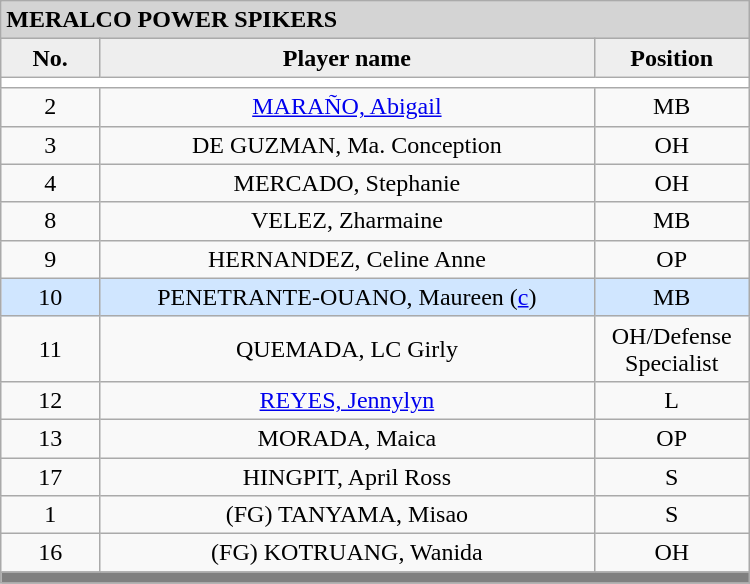<table class='wikitable mw-collapsible mw-collapsed' style='text-align: center; width: 500px; border: none;'>
<tr>
<th style="background:#D4D4D4; text-align:left;" colspan=3> MERALCO POWER SPIKERS</th>
</tr>
<tr style="background:#EEEEEE; font-weight:bold;">
<td width=10%>No.</td>
<td width=50%>Player name</td>
<td width=10%>Position</td>
</tr>
<tr style="background:#FFFFFF;">
<td colspan=3 align=center></td>
</tr>
<tr>
<td align=center>2</td>
<td><a href='#'>MARAÑO, Abigail</a></td>
<td align=center>MB</td>
</tr>
<tr>
<td align=center>3</td>
<td>DE GUZMAN, Ma. Conception</td>
<td align=center>OH</td>
</tr>
<tr>
<td align=center>4</td>
<td>MERCADO, Stephanie</td>
<td align=center>OH</td>
</tr>
<tr>
<td align=center>8</td>
<td>VELEZ, Zharmaine</td>
<td align=center>MB</td>
</tr>
<tr>
<td align=center>9</td>
<td>HERNANDEZ, Celine Anne</td>
<td align=center>OP</td>
</tr>
<tr bgcolor=#D0E6FF>
<td align=center>10</td>
<td>PENETRANTE-OUANO, Maureen (<a href='#'>c</a>)</td>
<td align=center>MB</td>
</tr>
<tr>
<td align=center>11</td>
<td>QUEMADA, LC Girly</td>
<td align=center>OH/Defense Specialist</td>
</tr>
<tr>
<td align=center>12</td>
<td><a href='#'>REYES, Jennylyn</a></td>
<td align=center>L</td>
</tr>
<tr>
<td align=center>13</td>
<td>MORADA, Maica</td>
<td align=center>OP</td>
</tr>
<tr>
<td align=center>17</td>
<td>HINGPIT, April Ross</td>
<td align=center>S</td>
</tr>
<tr>
<td align=center>1</td>
<td>(FG) TANYAMA, Misao</td>
<td align=center>S</td>
</tr>
<tr>
<td align=center>16</td>
<td>(FG) KOTRUANG, Wanida</td>
<td align=center>OH</td>
</tr>
<tr>
<th style="background:gray;" colspan=3></th>
</tr>
<tr>
</tr>
</table>
